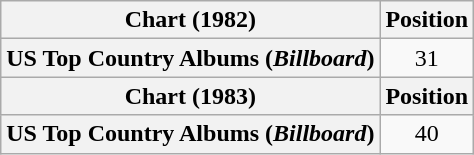<table class="wikitable plainrowheaders" style="text-align:center">
<tr>
<th scope="col">Chart (1982)</th>
<th scope="col">Position</th>
</tr>
<tr>
<th scope="row">US Top Country Albums (<em>Billboard</em>)</th>
<td>31</td>
</tr>
<tr>
<th scope="col">Chart (1983)</th>
<th scope="col">Position</th>
</tr>
<tr>
<th scope="row">US Top Country Albums (<em>Billboard</em>)</th>
<td>40</td>
</tr>
</table>
